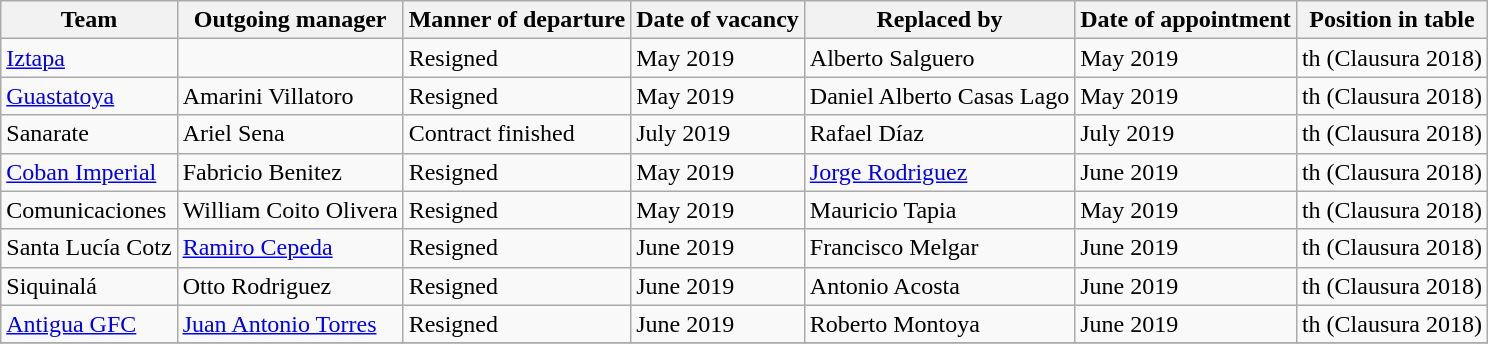<table class="wikitable">
<tr>
<th>Team</th>
<th>Outgoing manager</th>
<th>Manner of departure</th>
<th>Date of vacancy</th>
<th>Replaced by</th>
<th>Date of appointment</th>
<th>Position in table</th>
</tr>
<tr>
<td><a href='#'>Iztapa</a></td>
<td></td>
<td>Resigned</td>
<td>May 2019</td>
<td> Alberto Salguero</td>
<td>May 2019</td>
<td>th (Clausura 2018)</td>
</tr>
<tr>
<td><a href='#'>Guastatoya</a></td>
<td> Amarini Villatoro</td>
<td>Resigned</td>
<td>May 2019</td>
<td> Daniel Alberto Casas Lago</td>
<td>May 2019</td>
<td>th (Clausura 2018)</td>
</tr>
<tr>
<td>Sanarate</td>
<td> Ariel Sena</td>
<td>Contract finished</td>
<td>July 2019</td>
<td> Rafael Díaz</td>
<td>July 2019</td>
<td>th (Clausura 2018)</td>
</tr>
<tr>
<td><a href='#'>Coban Imperial</a></td>
<td> Fabricio Benitez</td>
<td>Resigned</td>
<td>May 2019</td>
<td> <a href='#'>Jorge Rodriguez</a></td>
<td>June 2019</td>
<td>th (Clausura 2018)</td>
</tr>
<tr>
<td>Comunicaciones</td>
<td> William Coito Olivera</td>
<td>Resigned</td>
<td>May 2019</td>
<td> Mauricio Tapia</td>
<td>May 2019</td>
<td>th (Clausura 2018)</td>
</tr>
<tr>
<td>Santa Lucía Cotz</td>
<td> <a href='#'>Ramiro Cepeda</a></td>
<td>Resigned</td>
<td>June 2019</td>
<td> Francisco Melgar</td>
<td>June 2019</td>
<td>th (Clausura 2018)</td>
</tr>
<tr>
<td>Siquinalá</td>
<td> Otto Rodriguez</td>
<td>Resigned</td>
<td>June 2019</td>
<td> Antonio Acosta</td>
<td>June 2019</td>
<td>th (Clausura 2018)</td>
</tr>
<tr>
<td><a href='#'>Antigua GFC</a></td>
<td> <a href='#'>Juan Antonio Torres</a></td>
<td>Resigned</td>
<td>June 2019</td>
<td> Roberto Montoya</td>
<td>June 2019</td>
<td>th (Clausura 2018)</td>
</tr>
<tr>
</tr>
</table>
